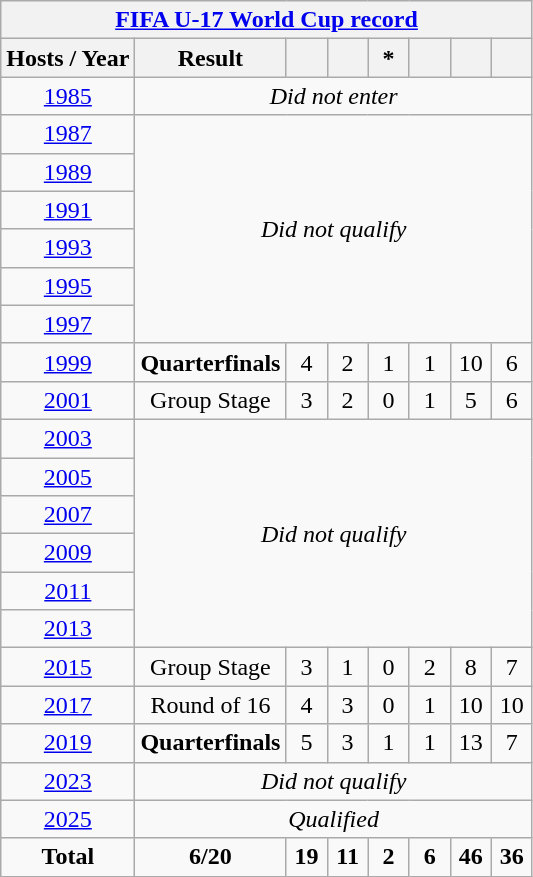<table class="wikitable" style="text-align: center;">
<tr>
<th colspan=9><a href='#'>FIFA U-17 World Cup record</a></th>
</tr>
<tr>
<th>Hosts / Year</th>
<th>Result</th>
<th width=20></th>
<th width=20></th>
<th width=20>*</th>
<th width=20></th>
<th width=20></th>
<th width=20></th>
</tr>
<tr>
<td> <a href='#'>1985</a></td>
<td rowspan=1 colspan=7><em>Did not enter</em></td>
</tr>
<tr>
<td> <a href='#'>1987</a></td>
<td rowspan=6 colspan=7><em>Did not qualify</em></td>
</tr>
<tr>
<td> <a href='#'>1989</a></td>
</tr>
<tr>
<td> <a href='#'>1991</a></td>
</tr>
<tr>
<td> <a href='#'>1993</a></td>
</tr>
<tr>
<td> <a href='#'>1995</a></td>
</tr>
<tr>
<td> <a href='#'>1997</a></td>
</tr>
<tr>
<td> <a href='#'>1999</a></td>
<td><strong>Quarterfinals</strong></td>
<td>4</td>
<td>2</td>
<td>1</td>
<td>1</td>
<td>10</td>
<td>6</td>
</tr>
<tr>
<td> <a href='#'>2001</a></td>
<td>Group Stage</td>
<td>3</td>
<td>2</td>
<td>0</td>
<td>1</td>
<td>5</td>
<td>6</td>
</tr>
<tr>
<td> <a href='#'>2003</a></td>
<td rowspan=6 colspan=7><em>Did not qualify</em></td>
</tr>
<tr>
<td> <a href='#'>2005</a></td>
</tr>
<tr>
<td> <a href='#'>2007</a></td>
</tr>
<tr>
<td> <a href='#'>2009</a></td>
</tr>
<tr>
<td> <a href='#'>2011</a></td>
</tr>
<tr>
<td> <a href='#'>2013</a></td>
</tr>
<tr>
<td> <a href='#'>2015</a></td>
<td>Group Stage</td>
<td>3</td>
<td>1</td>
<td>0</td>
<td>2</td>
<td>8</td>
<td>7</td>
</tr>
<tr>
<td> <a href='#'>2017</a></td>
<td>Round of 16</td>
<td>4</td>
<td>3</td>
<td>0</td>
<td>1</td>
<td>10</td>
<td>10</td>
</tr>
<tr>
<td> <a href='#'>2019</a></td>
<td><strong>Quarterfinals</strong></td>
<td>5</td>
<td>3</td>
<td>1</td>
<td>1</td>
<td>13</td>
<td>7</td>
</tr>
<tr>
<td> <a href='#'>2023</a></td>
<td colspan=9><em>Did not qualify</em></td>
</tr>
<tr>
<td> <a href='#'>2025</a></td>
<td colspan=9><em>Qualified</em></td>
</tr>
<tr>
<td><strong>Total</strong></td>
<td><strong>6/20</strong></td>
<td><strong>19</strong></td>
<td><strong>11</strong></td>
<td><strong>2</strong></td>
<td><strong>6</strong></td>
<td><strong>46</strong></td>
<td><strong>36</strong></td>
</tr>
</table>
